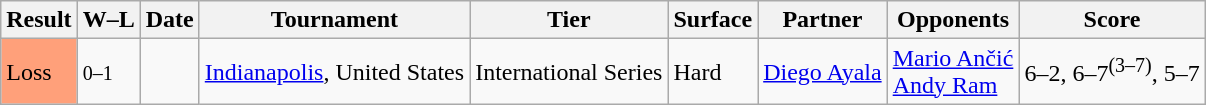<table class="sortable wikitable">
<tr>
<th>Result</th>
<th class="unsortable">W–L</th>
<th>Date</th>
<th>Tournament</th>
<th>Tier</th>
<th>Surface</th>
<th>Partner</th>
<th>Opponents</th>
<th class="unsortable">Score</th>
</tr>
<tr>
<td style="background:#ffa07a;">Loss</td>
<td><small>0–1</small></td>
<td><a href='#'></a></td>
<td><a href='#'>Indianapolis</a>, United States</td>
<td>International Series</td>
<td>Hard</td>
<td> <a href='#'>Diego Ayala</a></td>
<td> <a href='#'>Mario Ančić</a> <br>  <a href='#'>Andy Ram</a></td>
<td>6–2, 6–7<sup>(3–7)</sup>, 5–7</td>
</tr>
</table>
